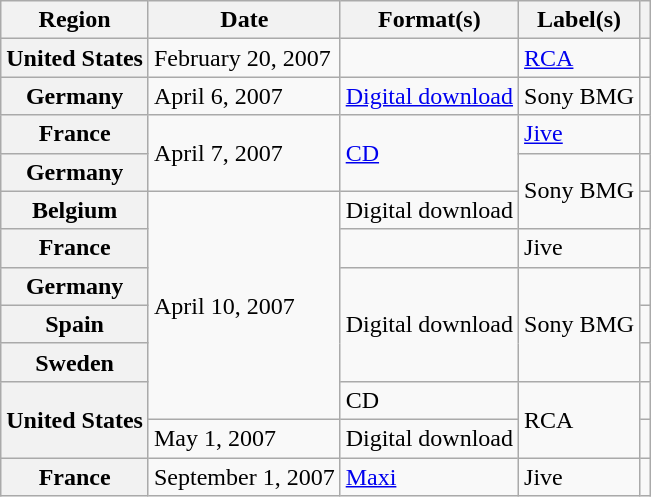<table class="wikitable sortable plainrowheaders">
<tr>
<th scope="col">Region</th>
<th scope="col">Date</th>
<th scope="col">Format(s)</th>
<th scope="col">Label(s)</th>
<th scope="col"></th>
</tr>
<tr>
<th scope="row">United States</th>
<td>February 20, 2007</td>
<td></td>
<td><a href='#'>RCA</a></td>
<td align="center"></td>
</tr>
<tr>
<th scope="row">Germany</th>
<td>April 6, 2007</td>
<td><a href='#'>Digital download</a></td>
<td>Sony BMG</td>
<td align="center"></td>
</tr>
<tr>
<th scope="row">France</th>
<td rowspan="2">April 7, 2007</td>
<td rowspan="2"><a href='#'>CD</a></td>
<td><a href='#'>Jive</a></td>
<td align="center"></td>
</tr>
<tr>
<th scope="row">Germany</th>
<td rowspan="2">Sony BMG</td>
<td align="center"></td>
</tr>
<tr>
<th scope="row">Belgium</th>
<td rowspan="6">April 10, 2007</td>
<td>Digital download </td>
<td align="center"></td>
</tr>
<tr>
<th scope="row">France</th>
<td></td>
<td>Jive</td>
<td align="center"></td>
</tr>
<tr>
<th scope="row">Germany</th>
<td rowspan="3">Digital download </td>
<td rowspan="3">Sony BMG</td>
<td align="center"></td>
</tr>
<tr>
<th scope="row">Spain</th>
<td align="center"></td>
</tr>
<tr>
<th scope="row">Sweden</th>
<td align="center"></td>
</tr>
<tr>
<th scope="row" rowspan="2">United States</th>
<td>CD</td>
<td rowspan="2">RCA</td>
<td align="center"></td>
</tr>
<tr>
<td>May 1, 2007</td>
<td>Digital download </td>
<td align="center"></td>
</tr>
<tr>
<th scope="row">France</th>
<td>September 1, 2007</td>
<td><a href='#'>Maxi</a></td>
<td>Jive</td>
<td align="center"></td>
</tr>
</table>
